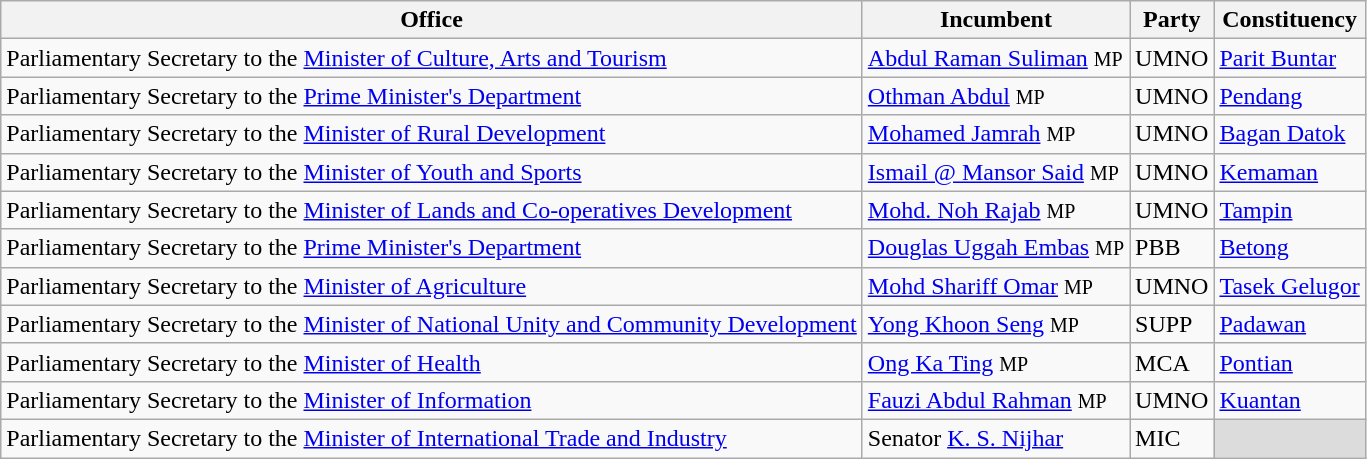<table class="sortable wikitable">
<tr>
<th>Office</th>
<th>Incumbent</th>
<th>Party</th>
<th>Constituency</th>
</tr>
<tr>
<td>Parliamentary Secretary to the <a href='#'>Minister of Culture, Arts and Tourism</a></td>
<td><a href='#'>Abdul Raman Suliman</a> <small>MP</small></td>
<td>UMNO</td>
<td><a href='#'>Parit Buntar</a></td>
</tr>
<tr>
<td>Parliamentary Secretary to the <a href='#'>Prime Minister's Department</a></td>
<td><a href='#'>Othman Abdul</a> <small>MP</small></td>
<td>UMNO</td>
<td><a href='#'>Pendang</a></td>
</tr>
<tr>
<td>Parliamentary Secretary to the <a href='#'>Minister of Rural Development</a></td>
<td><a href='#'>Mohamed Jamrah</a> <small>MP</small></td>
<td>UMNO</td>
<td><a href='#'>Bagan Datok</a></td>
</tr>
<tr>
<td>Parliamentary Secretary to the <a href='#'>Minister of Youth and Sports</a></td>
<td><a href='#'>Ismail @ Mansor Said</a> <small>MP</small></td>
<td>UMNO</td>
<td><a href='#'>Kemaman</a></td>
</tr>
<tr>
<td>Parliamentary Secretary to the <a href='#'>Minister of Lands and Co-operatives Development</a></td>
<td><a href='#'>Mohd. Noh Rajab</a> <small>MP</small></td>
<td>UMNO</td>
<td><a href='#'>Tampin</a></td>
</tr>
<tr>
<td>Parliamentary Secretary to the <a href='#'>Prime Minister's Department</a></td>
<td><a href='#'>Douglas Uggah Embas</a> <small>MP</small></td>
<td>PBB</td>
<td><a href='#'>Betong</a></td>
</tr>
<tr>
<td>Parliamentary Secretary to the <a href='#'>Minister of Agriculture</a></td>
<td><a href='#'>Mohd Shariff Omar</a> <small>MP</small></td>
<td>UMNO</td>
<td><a href='#'>Tasek Gelugor</a></td>
</tr>
<tr>
<td>Parliamentary Secretary to the <a href='#'>Minister of National Unity and Community Development</a></td>
<td><a href='#'>Yong Khoon Seng</a> <small>MP</small></td>
<td>SUPP</td>
<td><a href='#'>Padawan</a></td>
</tr>
<tr>
<td>Parliamentary Secretary to the <a href='#'>Minister of Health</a></td>
<td><a href='#'>Ong Ka Ting</a> <small>MP</small></td>
<td>MCA</td>
<td><a href='#'>Pontian</a></td>
</tr>
<tr>
<td>Parliamentary Secretary to the <a href='#'>Minister of Information</a></td>
<td><a href='#'>Fauzi Abdul Rahman</a> <small>MP</small></td>
<td>UMNO</td>
<td><a href='#'>Kuantan</a></td>
</tr>
<tr>
<td>Parliamentary Secretary to the <a href='#'>Minister of International Trade and Industry</a></td>
<td>Senator <a href='#'>K. S. Nijhar</a></td>
<td>MIC</td>
<td bgcolor=dcdcdc></td>
</tr>
</table>
